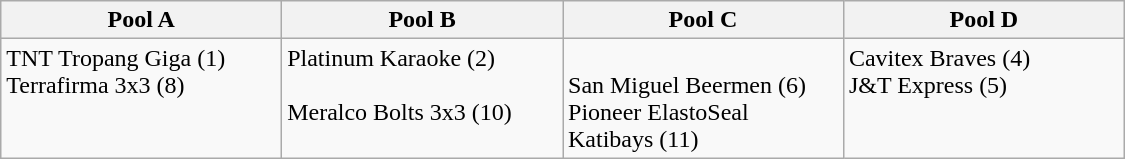<table class=wikitable width=750>
<tr>
<th width=25%>Pool A</th>
<th width=25%>Pool B</th>
<th width=25%>Pool C</th>
<th width=25%>Pool D</th>
</tr>
<tr valign=top>
<td>TNT Tropang Giga (1) <br> Terrafirma 3x3 (8) <br> </td>
<td>Platinum Karaoke (2) <br>  <br> Meralco Bolts 3x3 (10)</td>
<td> <br> San Miguel Beermen (6) <br> Pioneer ElastoSeal Katibays (11)</td>
<td>Cavitex Braves (4) <br> J&T Express (5) <br> </td>
</tr>
</table>
